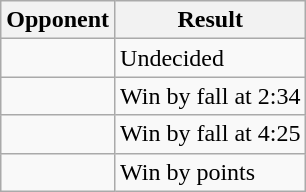<table class="wikitable" style=" text-align:center;">
<tr>
<th>Opponent</th>
<th>Result</th>
</tr>
<tr>
<td></td>
<td align=left>Undecided</td>
</tr>
<tr>
<td></td>
<td align=left>Win by fall at 2:34</td>
</tr>
<tr>
<td></td>
<td align=left>Win by fall at 4:25</td>
</tr>
<tr>
<td></td>
<td align=left>Win by points</td>
</tr>
</table>
